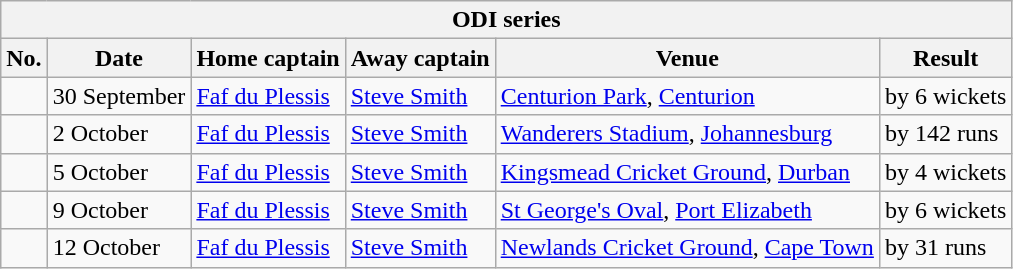<table class="wikitable">
<tr>
<th colspan="6">ODI series</th>
</tr>
<tr>
<th>No.</th>
<th>Date</th>
<th>Home captain</th>
<th>Away captain</th>
<th>Venue</th>
<th>Result</th>
</tr>
<tr>
<td></td>
<td>30 September</td>
<td><a href='#'>Faf du Plessis</a></td>
<td><a href='#'>Steve Smith</a></td>
<td><a href='#'>Centurion Park</a>, <a href='#'>Centurion</a></td>
<td> by 6 wickets</td>
</tr>
<tr>
<td></td>
<td>2 October</td>
<td><a href='#'>Faf du Plessis</a></td>
<td><a href='#'>Steve Smith</a></td>
<td><a href='#'>Wanderers Stadium</a>, <a href='#'>Johannesburg</a></td>
<td> by 142 runs</td>
</tr>
<tr>
<td></td>
<td>5 October</td>
<td><a href='#'>Faf du Plessis</a></td>
<td><a href='#'>Steve Smith</a></td>
<td><a href='#'>Kingsmead Cricket Ground</a>, <a href='#'>Durban</a></td>
<td> by 4 wickets</td>
</tr>
<tr>
<td></td>
<td>9 October</td>
<td><a href='#'>Faf du Plessis</a></td>
<td><a href='#'>Steve Smith</a></td>
<td><a href='#'>St George's Oval</a>, <a href='#'>Port Elizabeth</a></td>
<td> by 6 wickets</td>
</tr>
<tr>
<td></td>
<td>12 October</td>
<td><a href='#'>Faf du Plessis</a></td>
<td><a href='#'>Steve Smith</a></td>
<td><a href='#'>Newlands Cricket Ground</a>, <a href='#'>Cape Town</a></td>
<td> by 31 runs</td>
</tr>
</table>
